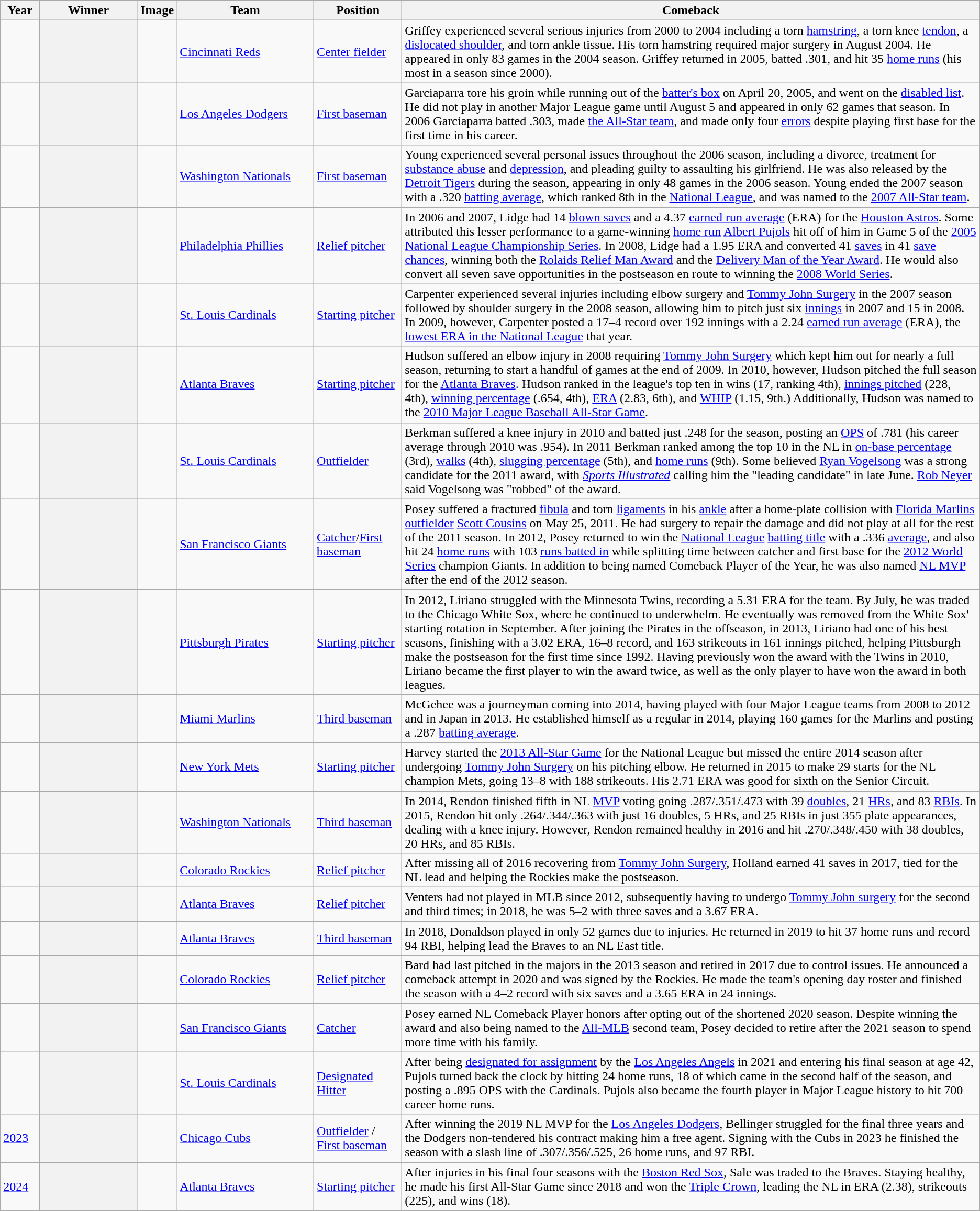<table class="wikitable sortable plainrowheaders">
<tr>
<th scope"col" width="4%">Year</th>
<th scope"col" width="10%">Winner</th>
<th scope"col" class="unsortable">Image</th>
<th scope"col" width="14%">Team</th>
<th scope"col" width="9%">Position</th>
<th scope"col" class="unsortable">Comeback</th>
</tr>
<tr>
<td></td>
<th scope="row"></th>
<td></td>
<td><a href='#'>Cincinnati Reds</a></td>
<td><a href='#'>Center fielder</a></td>
<td>Griffey experienced several serious injuries from 2000 to 2004 including a torn <a href='#'>hamstring</a>, a torn knee <a href='#'>tendon</a>, a <a href='#'>dislocated shoulder</a>, and torn ankle tissue. His torn hamstring required major surgery in August 2004. He appeared in only 83 games in the 2004 season. Griffey returned in 2005, batted .301, and hit 35 <a href='#'>home runs</a> (his most in a season since 2000).</td>
</tr>
<tr>
<td></td>
<th scope="row"></th>
<td></td>
<td><a href='#'>Los Angeles Dodgers</a></td>
<td><a href='#'>First baseman</a></td>
<td>Garciaparra tore his groin while running out of the <a href='#'>batter's box</a> on April 20, 2005, and went on the <a href='#'>disabled list</a>. He did not play in another Major League game until August 5 and appeared in only 62 games that season. In 2006 Garciaparra batted .303, made <a href='#'>the All-Star team</a>, and made only four <a href='#'>errors</a> despite playing first base for the first time in his career.</td>
</tr>
<tr>
<td></td>
<th scope="row"></th>
<td></td>
<td><a href='#'>Washington Nationals</a></td>
<td><a href='#'>First baseman</a></td>
<td>Young experienced several personal issues throughout the 2006 season, including a divorce, treatment for <a href='#'>substance abuse</a> and <a href='#'>depression</a>, and pleading guilty to assaulting his girlfriend. He was also released by the <a href='#'>Detroit Tigers</a> during the season, appearing in only 48 games in the 2006 season. Young ended the 2007 season with a .320 <a href='#'>batting average</a>, which ranked 8th in the <a href='#'>National League</a>, and was named to the <a href='#'>2007 All-Star team</a>.</td>
</tr>
<tr>
<td></td>
<th scope="row"></th>
<td></td>
<td><a href='#'>Philadelphia Phillies</a></td>
<td><a href='#'>Relief pitcher</a></td>
<td>In 2006 and 2007, Lidge had 14 <a href='#'>blown saves</a> and a 4.37 <a href='#'>earned run average</a> (ERA) for the <a href='#'>Houston Astros</a>. Some attributed this lesser performance to a game-winning <a href='#'>home run</a> <a href='#'>Albert Pujols</a> hit off of him in Game 5 of the <a href='#'>2005 National League Championship Series</a>. In 2008, Lidge had a 1.95 ERA and converted 41 <a href='#'>saves</a> in 41 <a href='#'>save chances</a>, winning both the <a href='#'>Rolaids Relief Man Award</a> and the <a href='#'>Delivery Man of the Year Award</a>. He would also convert all seven save opportunities in the postseason en route to winning the <a href='#'>2008 World Series</a>.</td>
</tr>
<tr>
<td></td>
<th scope="row"></th>
<td></td>
<td><a href='#'>St. Louis Cardinals</a></td>
<td><a href='#'>Starting pitcher</a></td>
<td>Carpenter experienced several injuries including elbow surgery and <a href='#'>Tommy John Surgery</a> in the 2007 season followed by shoulder surgery in the 2008 season, allowing him to pitch just six <a href='#'>innings</a> in 2007 and 15 in 2008. In 2009, however, Carpenter posted a 17–4 record over 192 innings with a 2.24 <a href='#'>earned run average</a> (ERA), the <a href='#'>lowest ERA in the National League</a> that year.</td>
</tr>
<tr>
<td></td>
<th scope="row"></th>
<td></td>
<td><a href='#'>Atlanta Braves</a></td>
<td><a href='#'>Starting pitcher</a></td>
<td>Hudson suffered an elbow injury in 2008 requiring <a href='#'>Tommy John Surgery</a> which kept him out for nearly a full season, returning to start a handful of games at the end of 2009.  In 2010, however, Hudson pitched the full season for the <a href='#'>Atlanta Braves</a>.  Hudson ranked in the league's top ten in wins (17, ranking 4th), <a href='#'>innings pitched</a> (228, 4th), <a href='#'>winning percentage</a> (.654, 4th), <a href='#'>ERA</a> (2.83, 6th), and <a href='#'>WHIP</a> (1.15, 9th.) Additionally, Hudson was named to the <a href='#'>2010 Major League Baseball All-Star Game</a>.</td>
</tr>
<tr>
<td></td>
<th scope="row"></th>
<td></td>
<td><a href='#'>St. Louis Cardinals</a></td>
<td><a href='#'>Outfielder</a></td>
<td>Berkman suffered a knee injury in 2010 and batted just .248 for the season, posting an <a href='#'>OPS</a> of .781 (his career average through 2010 was .954). In 2011 Berkman ranked among the top 10 in the NL in <a href='#'>on-base percentage</a> (3rd), <a href='#'>walks</a> (4th), <a href='#'>slugging percentage</a> (5th), and <a href='#'>home runs</a> (9th). Some believed <a href='#'>Ryan Vogelsong</a> was a strong candidate for the 2011 award, with <em><a href='#'>Sports Illustrated</a></em> calling him the "leading candidate" in late June. <a href='#'>Rob Neyer</a> said Vogelsong was "robbed" of the award.</td>
</tr>
<tr>
<td></td>
<th scope="row"></th>
<td></td>
<td><a href='#'>San Francisco Giants</a></td>
<td><a href='#'>Catcher</a>/<a href='#'>First baseman</a></td>
<td>Posey suffered a fractured <a href='#'>fibula</a> and torn <a href='#'>ligaments</a> in his <a href='#'>ankle</a> after a home-plate collision with <a href='#'>Florida Marlins</a> <a href='#'>outfielder</a> <a href='#'>Scott Cousins</a> on May 25, 2011. He had surgery to repair the damage and did not play at all for the rest of the 2011 season. In 2012, Posey returned to win the <a href='#'>National League</a> <a href='#'>batting title</a> with a .336 <a href='#'>average</a>, and also hit 24 <a href='#'>home runs</a> with 103 <a href='#'>runs batted in</a> while splitting time between catcher and first base for the <a href='#'>2012 World Series</a> champion Giants. In addition to being named Comeback Player of the Year, he was also named <a href='#'>NL MVP</a> after the end of the 2012 season.</td>
</tr>
<tr>
<td></td>
<th scope="row"></th>
<td></td>
<td><a href='#'>Pittsburgh Pirates</a></td>
<td><a href='#'>Starting pitcher</a></td>
<td>In 2012, Liriano struggled with the Minnesota Twins, recording a 5.31 ERA for the team. By July, he was traded to the Chicago White Sox, where he continued to underwhelm. He eventually was removed from the White Sox' starting rotation in September. After joining the Pirates in the offseason, in 2013, Liriano had one of his best seasons, finishing with a 3.02 ERA, 16–8 record, and 163 strikeouts in 161 innings pitched, helping Pittsburgh make the postseason for the first time since 1992. Having previously won the award with the Twins in 2010, Liriano became the first player to win the award twice, as well as the only player to have won the award in both leagues.</td>
</tr>
<tr>
<td></td>
<th scope="row"></th>
<td></td>
<td><a href='#'>Miami Marlins</a></td>
<td><a href='#'>Third baseman</a></td>
<td>McGehee was a journeyman coming into 2014, having played with four Major League teams from 2008 to 2012 and in Japan in 2013. He established himself as a regular in 2014, playing 160 games for the Marlins and posting a .287 <a href='#'>batting average</a>.</td>
</tr>
<tr>
<td></td>
<th scope="row"></th>
<td></td>
<td><a href='#'>New York Mets</a></td>
<td><a href='#'>Starting pitcher</a></td>
<td>Harvey started the <a href='#'>2013 All-Star Game</a> for the National League but missed the entire 2014 season after undergoing <a href='#'>Tommy John Surgery</a> on his pitching elbow. He returned in 2015 to make 29 starts for the NL champion Mets, going 13–8 with 188 strikeouts. His 2.71 ERA was good for sixth on the Senior Circuit.</td>
</tr>
<tr>
<td></td>
<th scope="row"></th>
<td></td>
<td><a href='#'>Washington Nationals</a></td>
<td><a href='#'>Third baseman</a></td>
<td>In 2014, Rendon finished fifth in NL <a href='#'>MVP</a> voting going .287/.351/.473 with 39 <a href='#'>doubles</a>, 21 <a href='#'>HRs</a>, and 83 <a href='#'>RBIs</a>. In 2015, Rendon hit only .264/.344/.363 with just 16 doubles, 5 HRs, and 25 RBIs in just 355 plate appearances, dealing with a knee injury. However, Rendon remained healthy in 2016 and hit .270/.348/.450 with 38 doubles, 20 HRs, and 85 RBIs.</td>
</tr>
<tr>
<td></td>
<th scope="row"></th>
<td></td>
<td><a href='#'>Colorado Rockies</a></td>
<td><a href='#'>Relief pitcher</a></td>
<td>After missing all of 2016 recovering from <a href='#'>Tommy John Surgery</a>, Holland earned 41 saves in 2017, tied for the NL lead and helping the Rockies make the postseason.</td>
</tr>
<tr>
<td></td>
<th scope="row"></th>
<td></td>
<td><a href='#'>Atlanta Braves</a></td>
<td><a href='#'>Relief pitcher</a></td>
<td>Venters had not played in MLB since 2012, subsequently having to undergo <a href='#'>Tommy John surgery</a> for the second and third times; in 2018, he was 5–2 with three saves and a 3.67 ERA.</td>
</tr>
<tr>
<td></td>
<th scope="row"></th>
<td></td>
<td><a href='#'>Atlanta Braves</a></td>
<td><a href='#'>Third baseman</a></td>
<td>In 2018, Donaldson played in only 52 games due to injuries. He returned in 2019 to hit 37 home runs and record 94 RBI, helping lead the Braves to an NL East title.</td>
</tr>
<tr>
<td></td>
<th scope="row"></th>
<td></td>
<td><a href='#'>Colorado Rockies</a></td>
<td><a href='#'>Relief pitcher</a></td>
<td>Bard had last pitched in the majors in the 2013 season and retired in 2017 due to control issues. He announced a comeback attempt in 2020 and was signed by the Rockies. He made the team's opening day roster and finished the season with a 4–2 record with six saves and a 3.65 ERA in 24 innings.</td>
</tr>
<tr>
<td></td>
<th scope="row"></th>
<td></td>
<td><a href='#'>San Francisco Giants</a></td>
<td><a href='#'>Catcher</a></td>
<td>Posey earned NL Comeback Player honors after opting out of the shortened 2020 season. Despite winning the award and also being named to the <a href='#'>All-MLB</a> second team, Posey decided to retire after the 2021 season to spend more time with his family.</td>
</tr>
<tr>
<td></td>
<th scope="row"></th>
<td></td>
<td><a href='#'>St. Louis Cardinals</a></td>
<td><a href='#'>Designated Hitter</a></td>
<td>After being <a href='#'>designated for assignment</a> by the <a href='#'>Los Angeles Angels</a> in 2021 and entering his final season at age 42, Pujols turned back the clock by hitting 24 home runs, 18 of which came in the second half of the season, and posting a .895 OPS with the Cardinals. Pujols also became the fourth player in Major League history to hit 700 career home runs.</td>
</tr>
<tr>
<td><a href='#'>2023</a></td>
<th scope="row"></th>
<td></td>
<td><a href='#'>Chicago Cubs</a></td>
<td><a href='#'>Outfielder</a> / <a href='#'>First baseman</a></td>
<td>After winning the 2019 NL MVP for the <a href='#'>Los Angeles Dodgers</a>, Bellinger struggled for the final three years and the Dodgers non-tendered his contract making him a free agent. Signing with the Cubs in 2023 he finished the season with a slash line of .307/.356/.525, 26 home runs, and 97 RBI.</td>
</tr>
<tr>
<td><a href='#'>2024</a></td>
<th scope="row"></th>
<td></td>
<td><a href='#'>Atlanta Braves</a></td>
<td><a href='#'>Starting pitcher</a></td>
<td>After injuries in his final four seasons with the <a href='#'>Boston Red Sox</a>, Sale was traded to the Braves. Staying healthy, he made his first All-Star Game since 2018 and won the <a href='#'>Triple Crown</a>, leading the NL in ERA (2.38), strikeouts (225), and wins (18).</td>
</tr>
</table>
